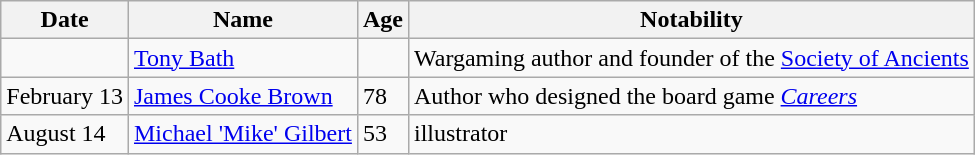<table class="wikitable">
<tr>
<th>Date</th>
<th>Name</th>
<th>Age</th>
<th>Notability</th>
</tr>
<tr>
<td></td>
<td><a href='#'>Tony Bath</a></td>
<td></td>
<td>Wargaming author and founder of the <a href='#'>Society of Ancients</a></td>
</tr>
<tr>
<td>February 13</td>
<td><a href='#'>James Cooke Brown</a></td>
<td>78</td>
<td>Author who designed the board game <em><a href='#'>Careers</a></em></td>
</tr>
<tr>
<td>August 14</td>
<td><a href='#'>Michael 'Mike' Gilbert</a></td>
<td>53</td>
<td>illustrator</td>
</tr>
</table>
